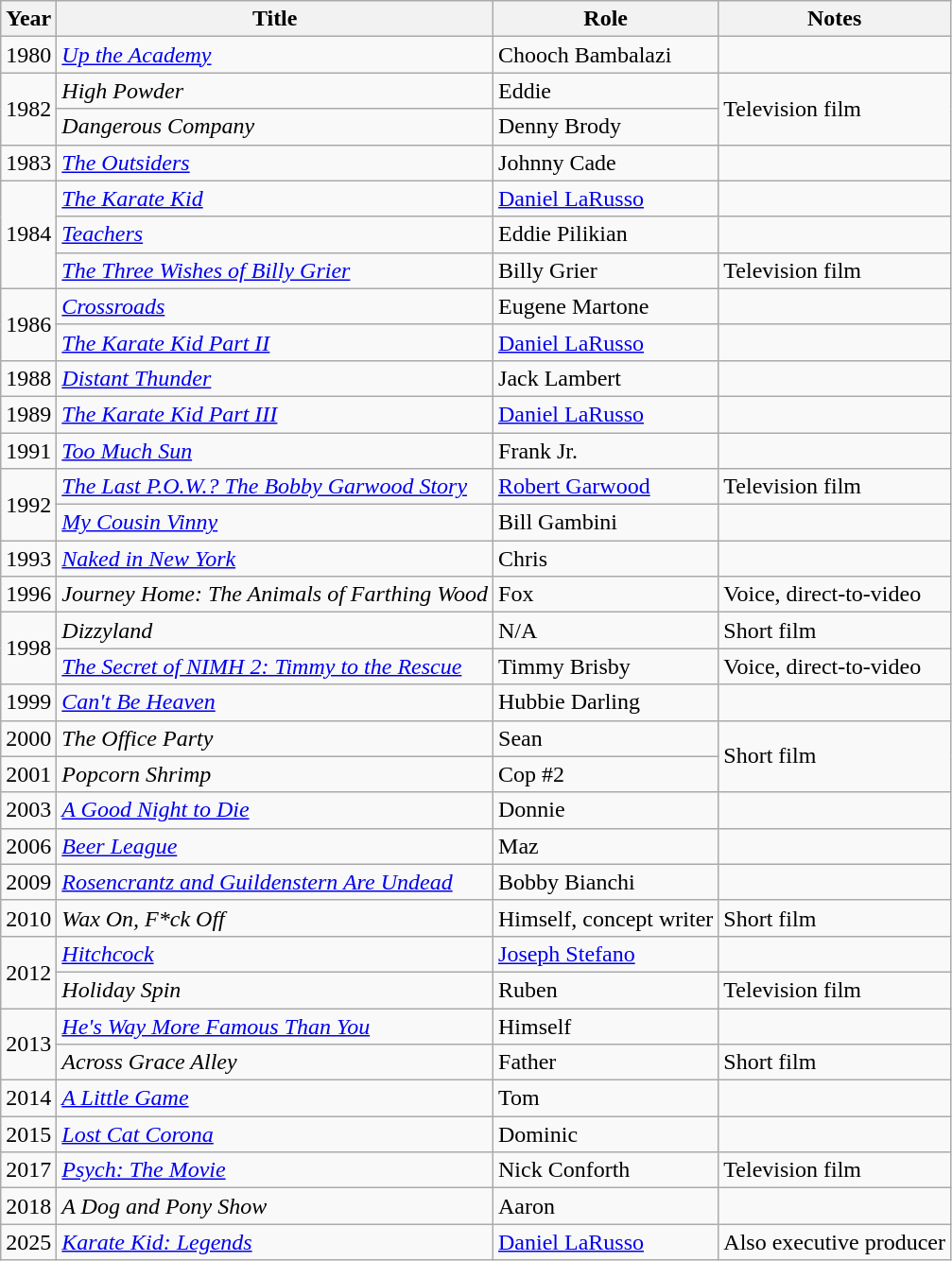<table class="wikitable sortable">
<tr>
<th>Year</th>
<th>Title</th>
<th>Role</th>
<th class="unsortable">Notes</th>
</tr>
<tr>
<td>1980</td>
<td><em><a href='#'>Up the Academy</a></em></td>
<td>Chooch Bambalazi</td>
<td></td>
</tr>
<tr>
<td rowspan="2">1982</td>
<td><em>High Powder</em></td>
<td>Eddie</td>
<td rowspan="2">Television film</td>
</tr>
<tr>
<td><em>Dangerous Company</em></td>
<td>Denny Brody</td>
</tr>
<tr>
<td>1983</td>
<td data-sort-value="Outsiders The"><em><a href='#'>The Outsiders</a></em></td>
<td>Johnny Cade</td>
<td></td>
</tr>
<tr>
<td rowspan="3">1984</td>
<td data-sort-value="Karate Kid Part I The"><em><a href='#'>The Karate Kid</a></em></td>
<td><a href='#'>Daniel LaRusso</a></td>
<td></td>
</tr>
<tr>
<td><em><a href='#'>Teachers</a></em></td>
<td>Eddie Pilikian</td>
<td></td>
</tr>
<tr>
<td data-sort-value="Three Wishes of Billy Grier The"><em><a href='#'>The Three Wishes of Billy Grier</a></em></td>
<td>Billy Grier</td>
<td>Television film</td>
</tr>
<tr>
<td rowspan="2">1986</td>
<td><em><a href='#'>Crossroads</a></em></td>
<td>Eugene Martone</td>
<td></td>
</tr>
<tr>
<td data-sort-value="Karate Kid Part II The"><em><a href='#'>The Karate Kid Part II</a></em></td>
<td><a href='#'>Daniel LaRusso</a></td>
<td></td>
</tr>
<tr>
<td>1988</td>
<td><em><a href='#'>Distant Thunder</a></em></td>
<td>Jack Lambert</td>
<td></td>
</tr>
<tr>
<td>1989</td>
<td data-sort-value="Karate Kid Part III The"><em><a href='#'>The Karate Kid Part III</a></em></td>
<td><a href='#'>Daniel LaRusso</a></td>
<td></td>
</tr>
<tr>
<td>1991</td>
<td><em><a href='#'>Too Much Sun</a></em></td>
<td>Frank Jr.</td>
<td></td>
</tr>
<tr>
<td rowspan="2">1992</td>
<td data-sort-value="Last P.O.W.: The Bobby Garwood Story The"><em><a href='#'>The Last P.O.W.? The Bobby Garwood Story</a></em></td>
<td><a href='#'>Robert Garwood</a></td>
<td>Television film</td>
</tr>
<tr>
<td><em><a href='#'>My Cousin Vinny</a></em></td>
<td>Bill Gambini</td>
<td></td>
</tr>
<tr>
<td>1993</td>
<td><em><a href='#'>Naked in New York</a></em></td>
<td>Chris</td>
<td></td>
</tr>
<tr>
<td>1996</td>
<td><em>Journey Home: The Animals of Farthing Wood</em></td>
<td>Fox</td>
<td>Voice, direct-to-video</td>
</tr>
<tr>
<td rowspan="2">1998</td>
<td><em>Dizzyland</em></td>
<td>N/A</td>
<td>Short film</td>
</tr>
<tr>
<td data-sort-value="Secret of NIMH 2: Timmy to the Rescue The"><em><a href='#'>The Secret of NIMH 2: Timmy to the Rescue</a></em></td>
<td>Timmy Brisby</td>
<td>Voice, direct-to-video</td>
</tr>
<tr>
<td>1999</td>
<td><em><a href='#'>Can't Be Heaven</a></em></td>
<td>Hubbie Darling</td>
<td></td>
</tr>
<tr>
<td>2000</td>
<td data-sort-value="Office Party The"><em>The Office Party</em></td>
<td>Sean</td>
<td rowspan="2">Short film</td>
</tr>
<tr>
<td>2001</td>
<td><em>Popcorn Shrimp</em></td>
<td>Cop #2</td>
</tr>
<tr>
<td>2003</td>
<td><em><a href='#'>A Good Night to Die</a></em></td>
<td>Donnie</td>
<td></td>
</tr>
<tr>
<td>2006</td>
<td><em><a href='#'>Beer League</a></em></td>
<td>Maz</td>
<td></td>
</tr>
<tr>
<td>2009</td>
<td><em><a href='#'>Rosencrantz and Guildenstern Are Undead</a></em></td>
<td>Bobby Bianchi</td>
<td></td>
</tr>
<tr>
<td>2010</td>
<td><em>Wax On, F*ck Off</em></td>
<td>Himself, concept writer</td>
<td>Short film</td>
</tr>
<tr>
<td rowspan="2">2012</td>
<td><em><a href='#'>Hitchcock</a></em></td>
<td><a href='#'>Joseph Stefano</a></td>
<td></td>
</tr>
<tr>
<td><em>Holiday Spin</em></td>
<td>Ruben</td>
<td>Television film</td>
</tr>
<tr>
<td rowspan="2">2013</td>
<td><em><a href='#'>He's Way More Famous Than You</a></em></td>
<td>Himself</td>
<td></td>
</tr>
<tr>
<td><em>Across Grace Alley</em></td>
<td>Father</td>
<td>Short film</td>
</tr>
<tr>
<td>2014</td>
<td data-sort-value="Little Game A"><em><a href='#'>A Little Game</a></em></td>
<td>Tom</td>
<td></td>
</tr>
<tr>
<td>2015</td>
<td><em><a href='#'>Lost Cat Corona</a></em></td>
<td>Dominic</td>
<td></td>
</tr>
<tr>
<td>2017</td>
<td><em><a href='#'>Psych: The Movie</a></em></td>
<td>Nick Conforth</td>
<td>Television film</td>
</tr>
<tr>
<td>2018</td>
<td data-sort-value="Dog and Pony Show A"><em>A Dog and Pony Show</em></td>
<td>Aaron</td>
<td></td>
</tr>
<tr>
<td>2025</td>
<td><em><a href='#'>Karate Kid: Legends</a></em></td>
<td><a href='#'>Daniel LaRusso</a></td>
<td>Also executive producer</td>
</tr>
</table>
